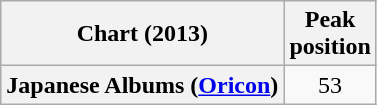<table class="wikitable plainrowheaders" style="text-align:center">
<tr>
<th scope="col">Chart (2013)</th>
<th scope="col">Peak<br>position</th>
</tr>
<tr>
<th scope="row">Japanese Albums (<a href='#'>Oricon</a>)</th>
<td>53</td>
</tr>
</table>
